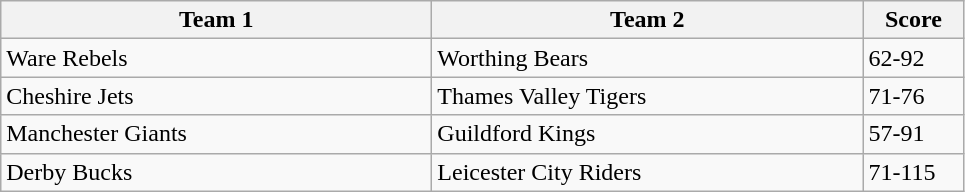<table class="wikitable" style="font-size: 100%">
<tr>
<th width=280>Team 1</th>
<th width=280>Team 2</th>
<th width=60>Score</th>
</tr>
<tr>
<td>Ware Rebels</td>
<td>Worthing Bears</td>
<td>62-92</td>
</tr>
<tr>
<td>Cheshire Jets</td>
<td>Thames Valley Tigers</td>
<td>71-76</td>
</tr>
<tr>
<td>Manchester Giants</td>
<td>Guildford Kings</td>
<td>57-91</td>
</tr>
<tr>
<td>Derby Bucks</td>
<td>Leicester City Riders</td>
<td>71-115</td>
</tr>
</table>
